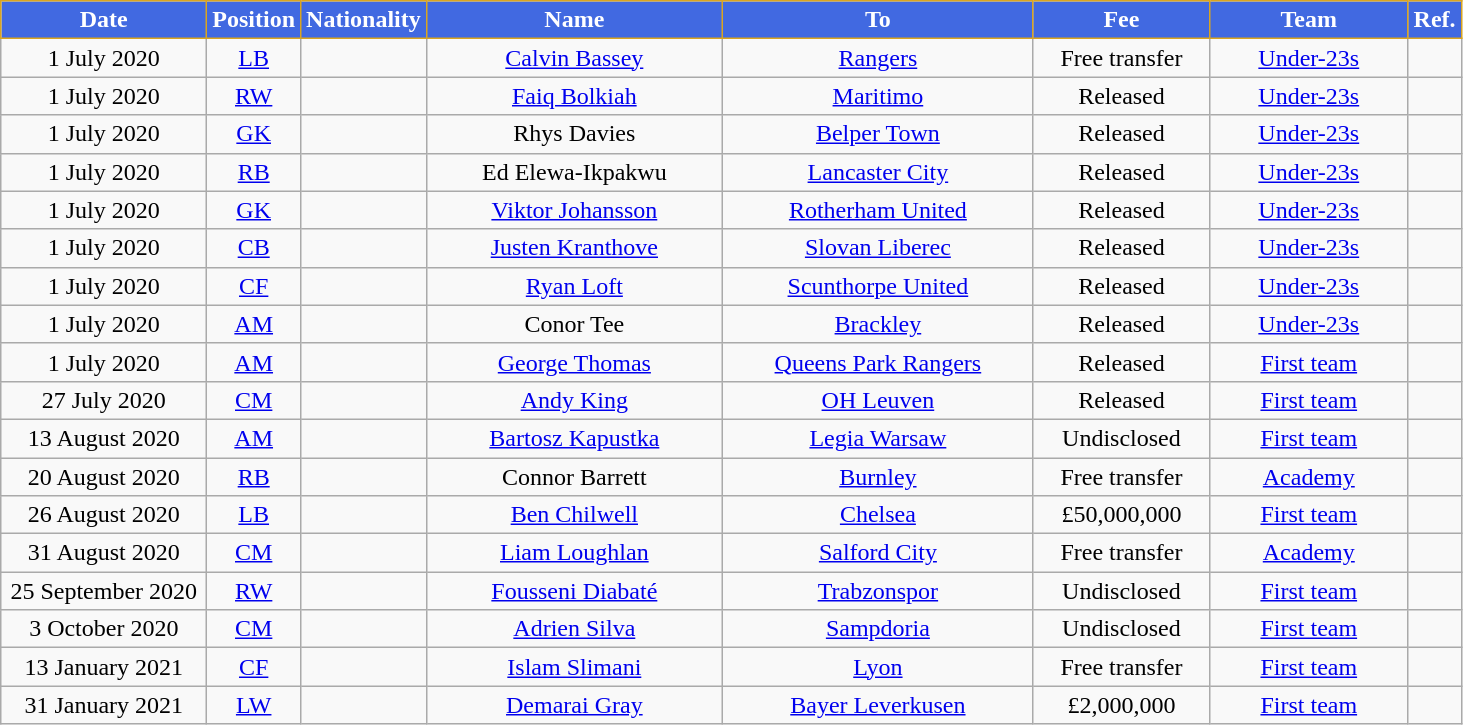<table class="wikitable" style="text-align:center">
<tr>
<th style="background:royalblue;color:white;border:1px solid goldenrod;width:130px">Date</th>
<th style="background:royalblue;color:white;border:1px solid goldenrod;width:50px">Position</th>
<th style="background:royalblue;color:white;border:1px solid goldenrod;width:50px">Nationality</th>
<th style="background:royalblue;color:white;border:1px solid goldenrod;width:190px">Name</th>
<th style="background:royalblue;color:white;border:1px solid goldenrod;width:200px">To</th>
<th style="background:royalblue;color:white;border:1px solid goldenrod;width:110px">Fee</th>
<th style="background:royalblue;color:white;border:1px solid goldenrod;width:125px">Team</th>
<th style="background:royalblue;color:white;border:1px solid goldenrod;width:25px">Ref.</th>
</tr>
<tr>
<td>1 July 2020</td>
<td><a href='#'>LB</a></td>
<td></td>
<td><a href='#'>Calvin Bassey</a></td>
<td> <a href='#'>Rangers</a></td>
<td>Free transfer</td>
<td><a href='#'>Under-23s</a></td>
<td></td>
</tr>
<tr>
<td>1 July 2020</td>
<td><a href='#'>RW</a></td>
<td></td>
<td><a href='#'>Faiq Bolkiah</a></td>
<td> <a href='#'>Maritimo</a></td>
<td>Released</td>
<td><a href='#'>Under-23s</a></td>
<td></td>
</tr>
<tr>
<td>1 July 2020</td>
<td><a href='#'>GK</a></td>
<td></td>
<td>Rhys Davies</td>
<td> <a href='#'>Belper Town</a></td>
<td>Released</td>
<td><a href='#'>Under-23s</a></td>
<td></td>
</tr>
<tr>
<td>1 July 2020</td>
<td><a href='#'>RB</a></td>
<td></td>
<td>Ed Elewa-Ikpakwu</td>
<td> <a href='#'>Lancaster City</a></td>
<td>Released</td>
<td><a href='#'>Under-23s</a></td>
<td></td>
</tr>
<tr>
<td>1 July 2020</td>
<td><a href='#'>GK</a></td>
<td></td>
<td><a href='#'>Viktor Johansson</a></td>
<td> <a href='#'>Rotherham United</a></td>
<td>Released</td>
<td><a href='#'>Under-23s</a></td>
<td></td>
</tr>
<tr>
<td>1 July 2020</td>
<td><a href='#'>CB</a></td>
<td></td>
<td><a href='#'>Justen Kranthove</a></td>
<td> <a href='#'>Slovan Liberec</a></td>
<td>Released</td>
<td><a href='#'>Under-23s</a></td>
<td></td>
</tr>
<tr>
<td>1 July 2020</td>
<td><a href='#'>CF</a></td>
<td></td>
<td><a href='#'>Ryan Loft</a></td>
<td> <a href='#'>Scunthorpe United</a></td>
<td>Released</td>
<td><a href='#'>Under-23s</a></td>
<td></td>
</tr>
<tr>
<td>1 July 2020</td>
<td><a href='#'>AM</a></td>
<td></td>
<td>Conor Tee</td>
<td> <a href='#'>Brackley</a></td>
<td>Released</td>
<td><a href='#'>Under-23s</a></td>
<td></td>
</tr>
<tr>
<td>1 July 2020</td>
<td><a href='#'>AM</a></td>
<td></td>
<td><a href='#'>George Thomas</a></td>
<td> <a href='#'>Queens Park Rangers</a></td>
<td>Released</td>
<td><a href='#'>First team</a></td>
<td></td>
</tr>
<tr>
<td>27 July 2020</td>
<td><a href='#'>CM</a></td>
<td></td>
<td><a href='#'>Andy King</a></td>
<td> <a href='#'>OH Leuven</a></td>
<td>Released</td>
<td><a href='#'>First team</a></td>
<td></td>
</tr>
<tr>
<td>13 August 2020</td>
<td><a href='#'>AM</a></td>
<td></td>
<td><a href='#'>Bartosz Kapustka</a></td>
<td> <a href='#'>Legia Warsaw</a></td>
<td>Undisclosed</td>
<td><a href='#'>First team</a></td>
<td></td>
</tr>
<tr>
<td>20 August 2020</td>
<td><a href='#'>RB</a></td>
<td></td>
<td>Connor Barrett</td>
<td> <a href='#'>Burnley</a></td>
<td>Free transfer</td>
<td><a href='#'>Academy</a></td>
<td></td>
</tr>
<tr>
<td>26 August 2020</td>
<td><a href='#'>LB</a></td>
<td></td>
<td><a href='#'>Ben Chilwell</a></td>
<td> <a href='#'>Chelsea</a></td>
<td>£50,000,000</td>
<td><a href='#'>First team</a></td>
<td></td>
</tr>
<tr>
<td>31 August 2020</td>
<td><a href='#'>CM</a></td>
<td></td>
<td><a href='#'>Liam Loughlan</a></td>
<td> <a href='#'>Salford City</a></td>
<td>Free transfer</td>
<td><a href='#'>Academy</a></td>
<td></td>
</tr>
<tr>
<td>25 September 2020</td>
<td><a href='#'>RW</a></td>
<td></td>
<td><a href='#'>Fousseni Diabaté</a></td>
<td> <a href='#'>Trabzonspor</a></td>
<td>Undisclosed</td>
<td><a href='#'>First team</a></td>
<td></td>
</tr>
<tr>
<td>3 October 2020</td>
<td><a href='#'>CM</a></td>
<td></td>
<td><a href='#'>Adrien Silva</a></td>
<td> <a href='#'>Sampdoria</a></td>
<td>Undisclosed</td>
<td><a href='#'>First team</a></td>
<td></td>
</tr>
<tr>
<td>13 January 2021</td>
<td><a href='#'>CF</a></td>
<td></td>
<td><a href='#'>Islam Slimani</a></td>
<td> <a href='#'>Lyon</a></td>
<td>Free transfer</td>
<td><a href='#'>First team</a></td>
<td></td>
</tr>
<tr>
<td>31 January 2021</td>
<td><a href='#'>LW</a></td>
<td></td>
<td><a href='#'>Demarai Gray</a></td>
<td> <a href='#'>Bayer Leverkusen</a></td>
<td>£2,000,000</td>
<td><a href='#'>First team</a></td>
<td></td>
</tr>
</table>
